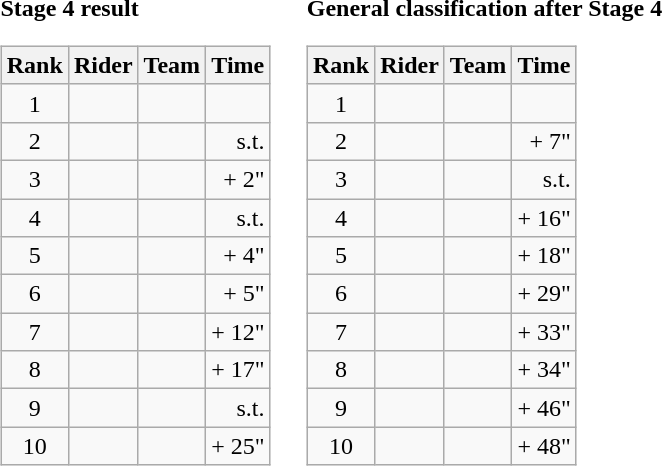<table>
<tr>
<td><strong>Stage 4 result</strong><br><table class="wikitable">
<tr>
<th scope="col">Rank</th>
<th scope="col">Rider</th>
<th scope="col">Team</th>
<th scope="col">Time</th>
</tr>
<tr>
<td style="text-align:center;">1</td>
<td></td>
<td></td>
<td style="text-align:right;"></td>
</tr>
<tr>
<td style="text-align:center;">2</td>
<td></td>
<td></td>
<td style="text-align:right;">s.t.</td>
</tr>
<tr>
<td style="text-align:center;">3</td>
<td></td>
<td></td>
<td style="text-align:right;">+ 2"</td>
</tr>
<tr>
<td style="text-align:center;">4</td>
<td></td>
<td></td>
<td style="text-align:right;">s.t.</td>
</tr>
<tr>
<td style="text-align:center;">5</td>
<td></td>
<td></td>
<td style="text-align:right;">+ 4"</td>
</tr>
<tr>
<td style="text-align:center;">6</td>
<td></td>
<td></td>
<td style="text-align:right;">+ 5"</td>
</tr>
<tr>
<td style="text-align:center;">7</td>
<td></td>
<td></td>
<td style="text-align:right;">+ 12"</td>
</tr>
<tr>
<td style="text-align:center;">8</td>
<td></td>
<td></td>
<td style="text-align:right;">+ 17"</td>
</tr>
<tr>
<td style="text-align:center;">9</td>
<td></td>
<td></td>
<td style="text-align:right;">s.t.</td>
</tr>
<tr>
<td style="text-align:center;">10</td>
<td></td>
<td></td>
<td style="text-align:right;">+ 25"</td>
</tr>
</table>
</td>
<td></td>
<td><strong>General classification after Stage 4</strong><br><table class="wikitable">
<tr>
<th scope="col">Rank</th>
<th scope="col">Rider</th>
<th scope="col">Team</th>
<th scope="col">Time</th>
</tr>
<tr>
<td style="text-align:center;">1</td>
<td> </td>
<td></td>
<td style="text-align:right;"></td>
</tr>
<tr>
<td style="text-align:center;">2</td>
<td></td>
<td></td>
<td style="text-align:right;">+ 7"</td>
</tr>
<tr>
<td style="text-align:center;">3</td>
<td></td>
<td></td>
<td style="text-align:right;">s.t.</td>
</tr>
<tr>
<td style="text-align:center;">4</td>
<td></td>
<td></td>
<td style="text-align:right;">+ 16"</td>
</tr>
<tr>
<td style="text-align:center;">5</td>
<td></td>
<td></td>
<td style="text-align:right;">+ 18"</td>
</tr>
<tr>
<td style="text-align:center;">6</td>
<td></td>
<td></td>
<td style="text-align:right;">+ 29"</td>
</tr>
<tr>
<td style="text-align:center;">7</td>
<td></td>
<td></td>
<td style="text-align:right;">+ 33"</td>
</tr>
<tr>
<td style="text-align:center;">8</td>
<td></td>
<td></td>
<td style="text-align:right;">+ 34"</td>
</tr>
<tr>
<td style="text-align:center;">9</td>
<td></td>
<td></td>
<td style="text-align:right;">+ 46"</td>
</tr>
<tr>
<td style="text-align:center;">10</td>
<td></td>
<td></td>
<td style="text-align:right;">+ 48"</td>
</tr>
</table>
</td>
</tr>
</table>
